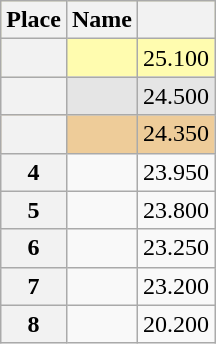<table class="wikitable sortable" style="text-align:center">
<tr bgcolor=fffcaf>
<th scope=col>Place</th>
<th scope=col>Name</th>
<th scope=col></th>
</tr>
<tr bgcolor=fffcaf>
<th scope=row></th>
<td align=left></td>
<td>25.100</td>
</tr>
<tr bgcolor=e5e5e5>
<th scope=row></th>
<td align=left></td>
<td>24.500</td>
</tr>
<tr bgcolor=eecc99>
<th scope=row></th>
<td align=left></td>
<td>24.350</td>
</tr>
<tr>
<th scope=row><strong>4</strong></th>
<td align=left></td>
<td>23.950</td>
</tr>
<tr>
<th scope=row><strong>5</strong></th>
<td align=left></td>
<td>23.800</td>
</tr>
<tr>
<th scope=row><strong>6</strong></th>
<td align=left></td>
<td>23.250</td>
</tr>
<tr>
<th scope=row><strong>7</strong></th>
<td align=left></td>
<td>23.200</td>
</tr>
<tr>
<th scope=row><strong>8</strong></th>
<td align=left></td>
<td>20.200</td>
</tr>
</table>
